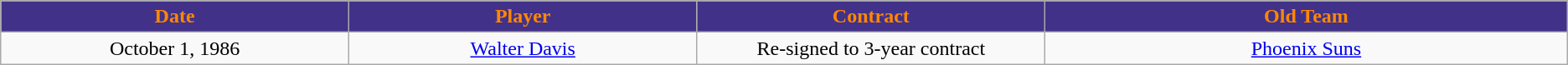<table class="wikitable">
<tr>
<th style="background:#423189; color:#FF8800" width="10%">Date</th>
<th style="background:#423189; color:#FF8800" width="10%">Player</th>
<th style="background:#423189; color:#FF8800" width="10%">Contract</th>
<th style="background:#423189; color:#FF8800" width="15%">Old Team</th>
</tr>
<tr style="text-align: center">
<td>October 1, 1986</td>
<td><a href='#'>Walter Davis</a></td>
<td>Re-signed to 3-year contract</td>
<td><a href='#'>Phoenix Suns</a></td>
</tr>
</table>
